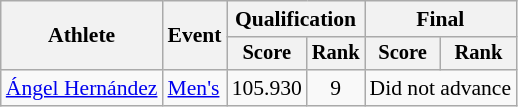<table class="wikitable" style="font-size:90%">
<tr>
<th rowspan="2">Athlete</th>
<th rowspan="2">Event</th>
<th colspan="2">Qualification</th>
<th colspan="2">Final</th>
</tr>
<tr style="font-size:95%">
<th>Score</th>
<th>Rank</th>
<th>Score</th>
<th>Rank</th>
</tr>
<tr align=center>
<td align=left><a href='#'>Ángel Hernández</a></td>
<td align=left><a href='#'>Men's</a></td>
<td>105.930</td>
<td>9</td>
<td colspan=2>Did not advance</td>
</tr>
</table>
